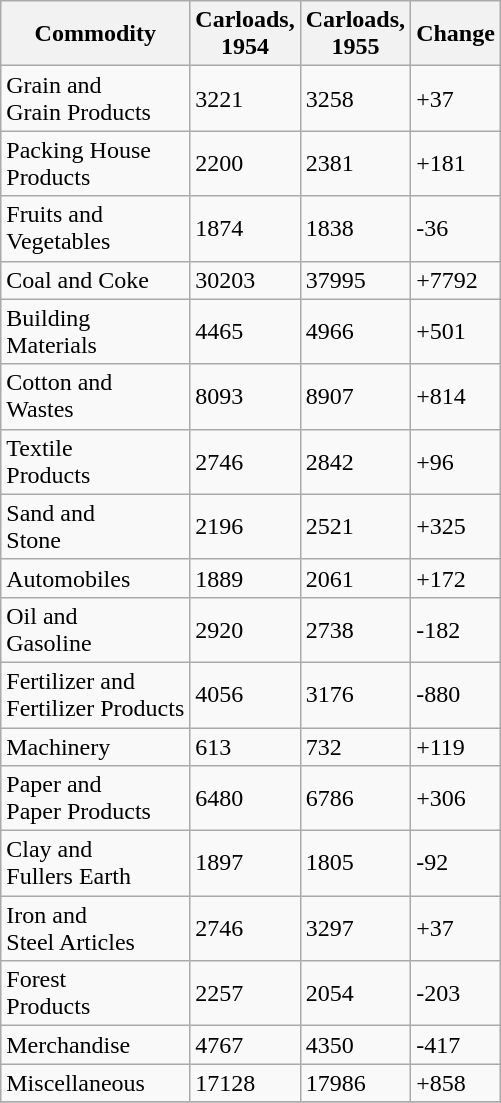<table class="wikitable">
<tr>
<th>Commodity</th>
<th>Carloads,<br>1954</th>
<th>Carloads,<br>1955</th>
<th>Change</th>
</tr>
<tr>
<td>Grain and<br>Grain Products</td>
<td>3221</td>
<td>3258</td>
<td>+37</td>
</tr>
<tr>
<td>Packing House<br> Products</td>
<td>2200</td>
<td>2381</td>
<td>+181</td>
</tr>
<tr>
<td>Fruits and<br>Vegetables</td>
<td>1874</td>
<td>1838</td>
<td>-36</td>
</tr>
<tr>
<td>Coal and Coke</td>
<td>30203</td>
<td>37995</td>
<td>+7792</td>
</tr>
<tr>
<td>Building<br>Materials</td>
<td>4465</td>
<td>4966</td>
<td>+501</td>
</tr>
<tr>
<td>Cotton and<br>Wastes</td>
<td>8093</td>
<td>8907</td>
<td>+814</td>
</tr>
<tr>
<td>Textile<br>Products</td>
<td>2746</td>
<td>2842</td>
<td>+96</td>
</tr>
<tr>
<td>Sand and<br>Stone</td>
<td>2196</td>
<td>2521</td>
<td>+325</td>
</tr>
<tr>
<td>Automobiles</td>
<td>1889</td>
<td>2061</td>
<td>+172</td>
</tr>
<tr>
<td>Oil and<br>Gasoline</td>
<td>2920</td>
<td>2738</td>
<td>-182</td>
</tr>
<tr>
<td>Fertilizer and<br>Fertilizer Products</td>
<td>4056</td>
<td>3176</td>
<td>-880</td>
</tr>
<tr>
<td>Machinery</td>
<td>613</td>
<td>732</td>
<td>+119</td>
</tr>
<tr>
<td>Paper and<br>Paper Products</td>
<td>6480</td>
<td>6786</td>
<td>+306</td>
</tr>
<tr>
<td>Clay and<br>Fullers Earth</td>
<td>1897</td>
<td>1805</td>
<td>-92</td>
</tr>
<tr>
<td>Iron and<br>Steel Articles</td>
<td>2746</td>
<td>3297</td>
<td>+37</td>
</tr>
<tr>
<td>Forest<br> Products</td>
<td>2257</td>
<td>2054</td>
<td>-203</td>
</tr>
<tr>
<td>Merchandise</td>
<td>4767</td>
<td>4350</td>
<td>-417</td>
</tr>
<tr>
<td>Miscellaneous</td>
<td>17128</td>
<td>17986</td>
<td>+858</td>
</tr>
<tr>
</tr>
</table>
